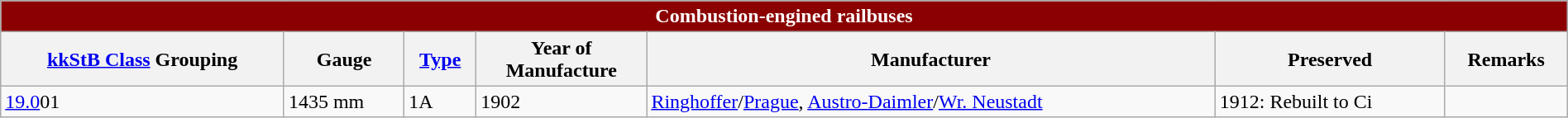<table class="wikitable" style="width:100%;">
<tr>
<th colspan="7" style="color:white; background:darkred;">Combustion-engined railbuses</th>
</tr>
<tr>
<th><a href='#'>kkStB Class</a> Grouping</th>
<th>Gauge</th>
<th><a href='#'>Type</a></th>
<th>Year of<br>Manufacture</th>
<th>Manufacturer</th>
<th>Preserved</th>
<th>Remarks</th>
</tr>
<tr>
<td><a href='#'>19.0</a>01</td>
<td>1435 mm</td>
<td>1A</td>
<td>1902</td>
<td><a href='#'>Ringhoffer</a>/<a href='#'>Prague</a>, <a href='#'>Austro-Daimler</a>/<a href='#'>Wr. Neustadt</a></td>
<td>1912: Rebuilt to Ci</td>
</tr>
</table>
